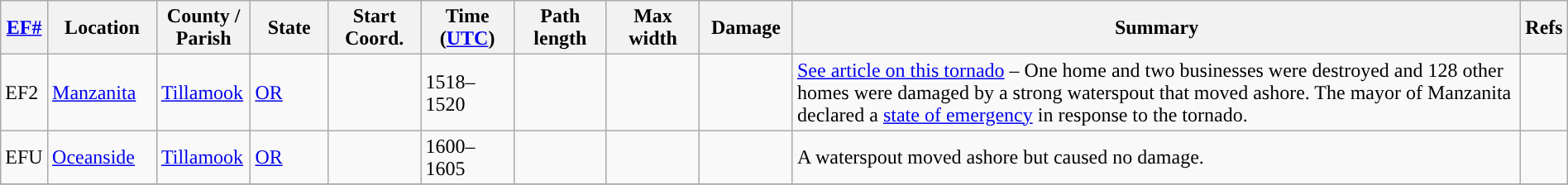<table class="wikitable sortable" style="width:100%;">
<tr>
<th scope="col"  style="width:3%; text-align:center;"><a href='#'>EF#</a></th>
<th scope="col"  style="width:7%; text-align:center;" class="unsortable">Location</th>
<th scope="col"  style="width:6%; text-align:center;" class="unsortable">County / Parish</th>
<th scope="col"  style="width:5%; text-align:center;">State</th>
<th scope="col"  style="width:6%; text-align:center;">Start Coord.</th>
<th scope="col"  style="width:6%; text-align:center;">Time (<a href='#'>UTC</a>)</th>
<th scope="col"  style="width:6%; text-align:center;">Path length</th>
<th scope="col"  style="width:6%; text-align:center;">Max width</th>
<th scope="col"  style="width:6%; text-align:center;">Damage</th>
<th scope="col" class="unsortable" style="width:48%; text-align:center;">Summary</th>
<th scope="col" class="unsortable" style="width:48%; text-align:center;">Refs</th>
</tr>
<tr>
<td>EF2</td>
<td><a href='#'>Manzanita</a></td>
<td><a href='#'>Tillamook</a></td>
<td><a href='#'>OR</a></td>
<td></td>
<td>1518–1520</td>
<td></td>
<td></td>
<td></td>
<td><a href='#'>See article on this tornado</a> – One home and two businesses were destroyed and 128 other homes were damaged by a strong waterspout that moved ashore. The mayor of Manzanita declared a <a href='#'>state of emergency</a> in response to the tornado.</td>
<td></td>
</tr>
<tr>
<td>EFU</td>
<td><a href='#'>Oceanside</a></td>
<td><a href='#'>Tillamook</a></td>
<td><a href='#'>OR</a></td>
<td></td>
<td>1600–1605</td>
<td></td>
<td></td>
<td></td>
<td>A waterspout moved ashore but caused no damage.</td>
<td></td>
</tr>
<tr>
</tr>
</table>
